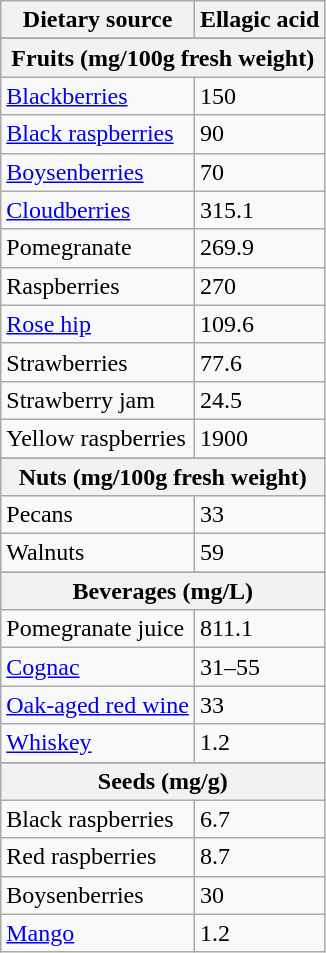<table class="wikitable">
<tr>
<th>Dietary source</th>
<th>Ellagic acid</th>
</tr>
<tr>
</tr>
<tr>
<th colspan="2">Fruits (mg/100g fresh weight)</th>
</tr>
<tr>
<td><a href='#'>Blackberries</a></td>
<td>150</td>
</tr>
<tr>
<td><a href='#'>Black raspberries</a></td>
<td>90</td>
</tr>
<tr>
<td><a href='#'>Boysenberries</a></td>
<td>70</td>
</tr>
<tr>
<td><a href='#'>Cloudberries</a></td>
<td>315.1</td>
</tr>
<tr>
<td>Pomegranate</td>
<td>269.9</td>
</tr>
<tr>
<td>Raspberries</td>
<td>270</td>
</tr>
<tr>
<td><a href='#'>Rose hip</a></td>
<td>109.6</td>
</tr>
<tr>
<td>Strawberries</td>
<td>77.6</td>
</tr>
<tr>
<td>Strawberry jam</td>
<td>24.5</td>
</tr>
<tr>
<td>Yellow raspberries</td>
<td>1900</td>
</tr>
<tr>
</tr>
<tr>
<th colspan="2">Nuts (mg/100g fresh weight)</th>
</tr>
<tr>
<td>Pecans</td>
<td>33</td>
</tr>
<tr>
<td>Walnuts</td>
<td>59</td>
</tr>
<tr>
</tr>
<tr>
<th colspan="2">Beverages (mg/L)</th>
</tr>
<tr>
<td>Pomegranate juice</td>
<td>811.1</td>
</tr>
<tr>
<td><a href='#'>Cognac</a></td>
<td>31–55</td>
</tr>
<tr>
<td><a href='#'>Oak-aged red wine</a></td>
<td>33</td>
</tr>
<tr>
<td><a href='#'>Whiskey</a></td>
<td>1.2</td>
</tr>
<tr>
</tr>
<tr>
<th colspan="2">Seeds (mg/g)</th>
</tr>
<tr>
<td>Black raspberries</td>
<td>6.7</td>
</tr>
<tr>
<td>Red raspberries</td>
<td>8.7</td>
</tr>
<tr>
<td>Boysenberries</td>
<td>30</td>
</tr>
<tr>
<td><a href='#'>Mango</a></td>
<td>1.2</td>
</tr>
</table>
